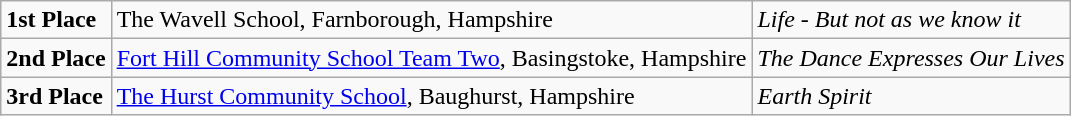<table class="wikitable">
<tr>
<td><strong>1st Place</strong></td>
<td>The Wavell School, Farnborough, Hampshire</td>
<td><em>Life - But not as we know it</em></td>
</tr>
<tr>
<td><strong>2nd Place</strong></td>
<td><a href='#'>Fort Hill Community School Team Two</a>, Basingstoke, Hampshire</td>
<td><em> The Dance Expresses Our Lives</em></td>
</tr>
<tr>
<td><strong>3rd Place</strong></td>
<td><a href='#'>The Hurst Community School</a>, Baughurst, Hampshire</td>
<td><em> Earth Spirit</em></td>
</tr>
</table>
